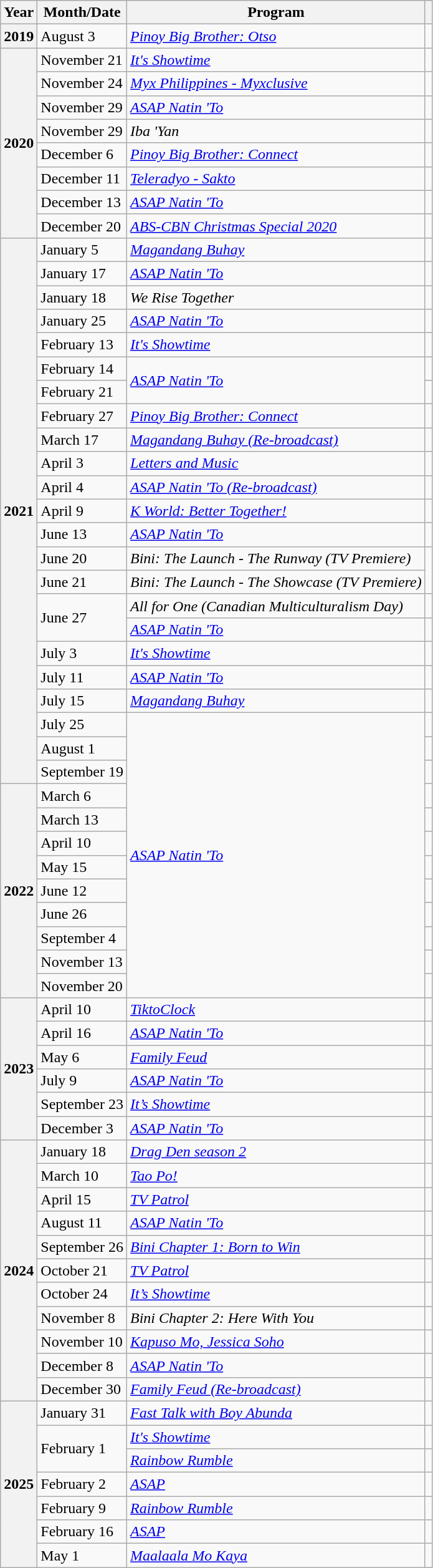<table class="wikitable">
<tr>
<th>Year</th>
<th>Month/Date</th>
<th>Program</th>
<th></th>
</tr>
<tr>
<th rowspan="1">2019</th>
<td>August 3</td>
<td><em><a href='#'>Pinoy Big Brother: Otso</a></em></td>
<td></td>
</tr>
<tr>
<th rowspan="8">2020</th>
<td>November 21</td>
<td><em><a href='#'>It's Showtime</a></em></td>
<td></td>
</tr>
<tr>
<td>November 24</td>
<td><em><a href='#'>Myx Philippines - Myxclusive</a></em></td>
<td></td>
</tr>
<tr>
<td>November 29</td>
<td><a href='#'><em>ASAP Natin 'To</em></a></td>
<td></td>
</tr>
<tr>
<td>November 29</td>
<td><em>Iba 'Yan</em></td>
<td></td>
</tr>
<tr>
<td>December 6</td>
<td><em><a href='#'>Pinoy Big Brother: Connect</a></em></td>
<td></td>
</tr>
<tr>
<td>December 11</td>
<td><em><a href='#'>Teleradyo - Sakto</a></em></td>
<td></td>
</tr>
<tr>
<td>December 13</td>
<td><em><a href='#'>ASAP Natin 'To</a></em></td>
<td></td>
</tr>
<tr>
<td>December 20</td>
<td><a href='#'><em>ABS-CBN Christmas Special 2020</em></a></td>
<td></td>
</tr>
<tr>
<th rowspan="23">2021</th>
<td>January 5</td>
<td><em><a href='#'>Magandang Buhay</a></em></td>
<td></td>
</tr>
<tr>
<td>January 17</td>
<td><em><a href='#'>ASAP Natin 'To</a></em></td>
<td></td>
</tr>
<tr>
<td>January 18</td>
<td><em>We Rise Together</em></td>
<td></td>
</tr>
<tr>
<td>January 25</td>
<td><em><a href='#'>ASAP Natin 'To</a></em></td>
<td></td>
</tr>
<tr>
<td>February 13</td>
<td><em><a href='#'>It's Showtime</a></em></td>
<td></td>
</tr>
<tr>
<td>February 14</td>
<td rowspan="2"><em><a href='#'>ASAP Natin 'To</a></em></td>
<td></td>
</tr>
<tr>
<td>February 21</td>
<td></td>
</tr>
<tr>
<td>February 27</td>
<td><em><a href='#'>Pinoy Big Brother: Connect</a></em></td>
<td></td>
</tr>
<tr>
<td>March 17</td>
<td><em><a href='#'>Magandang Buhay (Re-broadcast)</a></em></td>
<td></td>
</tr>
<tr>
<td>April 3</td>
<td><em><a href='#'>Letters and Music</a></em></td>
<td></td>
</tr>
<tr>
<td>April 4</td>
<td><em><a href='#'>ASAP Natin 'To (Re-broadcast)</a></em></td>
<td></td>
</tr>
<tr>
<td>April 9</td>
<td><a href='#'><em>K World: Better Together!</em></a></td>
<td></td>
</tr>
<tr>
<td>June 13</td>
<td><em><a href='#'>ASAP Natin 'To</a></em></td>
<td></td>
</tr>
<tr>
<td>June 20</td>
<td><em>Bini: The Launch - The Runway (TV Premiere)</em></td>
<td rowspan="2"></td>
</tr>
<tr>
<td>June 21</td>
<td><em>Bini: The Launch - The Showcase (TV Premiere)</em></td>
</tr>
<tr>
<td rowspan="2">June 27</td>
<td><em>All for One (Canadian Multiculturalism Day)</em></td>
<td></td>
</tr>
<tr>
<td><em><a href='#'>ASAP Natin 'To</a></em></td>
<td></td>
</tr>
<tr>
<td>July 3</td>
<td><em><a href='#'>It's Showtime</a></em></td>
<td></td>
</tr>
<tr>
<td>July 11</td>
<td><em><a href='#'>ASAP Natin 'To</a></em></td>
<td></td>
</tr>
<tr>
<td>July 15</td>
<td><em><a href='#'>Magandang Buhay</a></em></td>
<td></td>
</tr>
<tr>
<td>July 25</td>
<td rowspan="12"><em><a href='#'>ASAP Natin 'To</a></em></td>
<td></td>
</tr>
<tr>
<td>August 1</td>
<td></td>
</tr>
<tr>
<td>September 19</td>
<td></td>
</tr>
<tr>
<th rowspan="9">2022</th>
<td>March 6</td>
<td></td>
</tr>
<tr>
<td>March 13</td>
<td></td>
</tr>
<tr>
<td>April 10</td>
<td></td>
</tr>
<tr>
<td>May 15</td>
<td></td>
</tr>
<tr>
<td>June 12</td>
<td></td>
</tr>
<tr>
<td>June 26</td>
<td></td>
</tr>
<tr>
<td>September 4</td>
<td></td>
</tr>
<tr>
<td>November 13</td>
<td></td>
</tr>
<tr>
<td>November 20</td>
<td></td>
</tr>
<tr>
<th rowspan="6">2023</th>
<td>April 10</td>
<td><em><a href='#'>TiktoClock</a></em></td>
<td></td>
</tr>
<tr>
<td>April 16</td>
<td><em><a href='#'>ASAP Natin 'To</a></em></td>
<td></td>
</tr>
<tr>
<td>May 6</td>
<td><em><a href='#'>Family Feud</a></em></td>
<td></td>
</tr>
<tr>
<td>July 9</td>
<td><em><a href='#'>ASAP Natin 'To</a></em></td>
<td></td>
</tr>
<tr>
<td>September 23</td>
<td><em><a href='#'>It’s Showtime</a></em></td>
<td></td>
</tr>
<tr>
<td>December 3</td>
<td><em><a href='#'>ASAP Natin 'To</a></em></td>
<td></td>
</tr>
<tr>
<th rowspan="11">2024</th>
<td>January 18</td>
<td><em><a href='#'>Drag Den season 2</a></em></td>
<td></td>
</tr>
<tr>
<td>March 10</td>
<td><em><a href='#'>Tao Po!</a></em></td>
<td></td>
</tr>
<tr>
<td>April 15</td>
<td><em><a href='#'>TV Patrol</a></em></td>
<td></td>
</tr>
<tr>
<td>August 11</td>
<td><em><a href='#'>ASAP Natin 'To</a></em></td>
<td></td>
</tr>
<tr>
<td>September 26</td>
<td><em><a href='#'>Bini Chapter 1: Born to Win</a></em></td>
<td></td>
</tr>
<tr>
<td>October 21</td>
<td><em><a href='#'>TV Patrol</a></em></td>
<td></td>
</tr>
<tr>
<td>October 24</td>
<td><em><a href='#'>It’s Showtime</a></em></td>
<td></td>
</tr>
<tr>
<td>November 8</td>
<td><em>Bini Chapter 2: Here With You</em></td>
<td></td>
</tr>
<tr>
<td>November 10</td>
<td><em><a href='#'>Kapuso Mo, Jessica Soho</a></em></td>
<td></td>
</tr>
<tr>
<td>December 8</td>
<td><em><a href='#'>ASAP Natin 'To</a></em></td>
<td></td>
</tr>
<tr>
<td>December 30</td>
<td><em><a href='#'>Family Feud (Re-broadcast)</a></em></td>
<td></td>
</tr>
<tr>
<th rowspan="7">2025</th>
<td>January 31</td>
<td><em><a href='#'>Fast Talk with Boy Abunda</a></em></td>
<td></td>
</tr>
<tr>
<td rowspan="2">February 1</td>
<td><em><a href='#'>It's Showtime</a></em></td>
<td></td>
</tr>
<tr>
<td><em><a href='#'>Rainbow Rumble</a></em></td>
<td></td>
</tr>
<tr>
<td>February 2</td>
<td><em><a href='#'>ASAP</a></em></td>
<td></td>
</tr>
<tr>
<td>February 9</td>
<td><em><a href='#'>Rainbow Rumble</a></em></td>
<td></td>
</tr>
<tr>
<td>February 16</td>
<td><em><a href='#'>ASAP</a></em></td>
<td></td>
</tr>
<tr>
<td>May 1</td>
<td><em><a href='#'>Maalaala Mo Kaya</a></em></td>
<td></td>
</tr>
</table>
